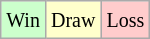<table class="wikitable">
<tr>
<td style="background-color: #CCFFCC;"><small>Win</small></td>
<td style="background-color: #FFFFCC;"><small>Draw</small></td>
<td style="background-color: #FFCCCC;"><small>Loss</small></td>
</tr>
</table>
